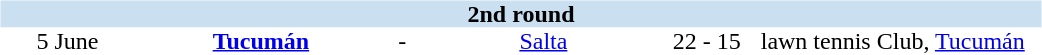<table table width=700>
<tr>
<td width=700 valign="top"><br><table border=0 cellspacing=0 cellpadding=0 style="font-size: 100%; border-collapse: collapse;" width=100%>
<tr bgcolor="#CADFF0">
<td style="font-size:100%"; align="center" colspan="6"><strong>2nd round</strong></td>
</tr>
<tr align=center bgcolor=#FFFFFF>
<td width=90>5 June</td>
<td width=170><strong><a href='#'>Tucumán</a></strong></td>
<td width=20>-</td>
<td width=170><a href='#'>Salta</a></td>
<td width=50>22 - 15</td>
<td width=200>lawn tennis Club, <a href='#'>Tucumán</a></td>
</tr>
</table>
</td>
</tr>
</table>
